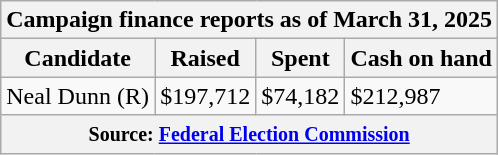<table class="wikitable sortable">
<tr>
<th colspan=4>Campaign finance reports as of March 31, 2025</th>
</tr>
<tr style="text-align:center;">
<th>Candidate</th>
<th>Raised</th>
<th>Spent</th>
<th>Cash on hand</th>
</tr>
<tr>
<td>Neal Dunn (R)</td>
<td>$197,712</td>
<td>$74,182</td>
<td>$212,987</td>
</tr>
<tr>
<th colspan="4"><small>Source: <a href='#'>Federal Election Commission</a></small></th>
</tr>
</table>
